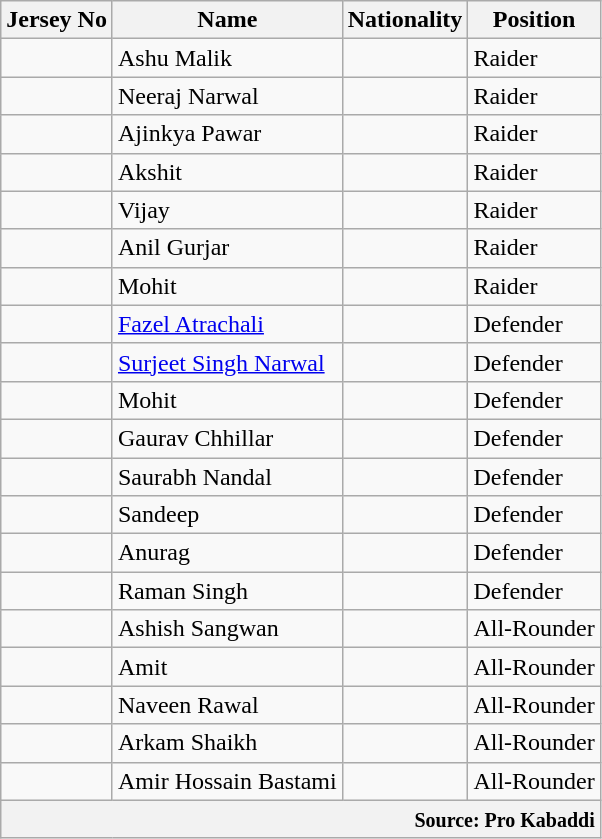<table class="wikitable sortable" style="text-align: left">
<tr>
<th style="text-align:center;">Jersey No</th>
<th style="text-align:center;">Name</th>
<th style="text-align:center;">Nationality</th>
<th style="text-align:center;">Position</th>
</tr>
<tr>
<td></td>
<td>Ashu Malik</td>
<td></td>
<td>Raider</td>
</tr>
<tr>
<td></td>
<td>Neeraj Narwal</td>
<td></td>
<td>Raider</td>
</tr>
<tr>
<td></td>
<td>Ajinkya Pawar</td>
<td></td>
<td>Raider</td>
</tr>
<tr>
<td></td>
<td>Akshit</td>
<td></td>
<td>Raider</td>
</tr>
<tr>
<td></td>
<td>Vijay</td>
<td></td>
<td>Raider</td>
</tr>
<tr>
<td></td>
<td>Anil Gurjar</td>
<td></td>
<td>Raider</td>
</tr>
<tr>
<td></td>
<td>Mohit</td>
<td></td>
<td>Raider</td>
</tr>
<tr>
<td></td>
<td><a href='#'>Fazel Atrachali</a></td>
<td></td>
<td>Defender</td>
</tr>
<tr>
<td></td>
<td><a href='#'>Surjeet Singh Narwal</a></td>
<td></td>
<td>Defender</td>
</tr>
<tr>
<td></td>
<td>Mohit</td>
<td></td>
<td>Defender</td>
</tr>
<tr>
<td></td>
<td>Gaurav Chhillar</td>
<td></td>
<td>Defender</td>
</tr>
<tr>
<td></td>
<td>Saurabh Nandal</td>
<td></td>
<td>Defender</td>
</tr>
<tr>
<td></td>
<td>Sandeep</td>
<td></td>
<td>Defender</td>
</tr>
<tr>
<td></td>
<td>Anurag</td>
<td></td>
<td>Defender</td>
</tr>
<tr>
<td></td>
<td>Raman Singh</td>
<td></td>
<td>Defender</td>
</tr>
<tr>
<td></td>
<td>Ashish Sangwan</td>
<td></td>
<td>All-Rounder</td>
</tr>
<tr>
<td></td>
<td>Amit</td>
<td></td>
<td>All-Rounder</td>
</tr>
<tr>
<td></td>
<td>Naveen Rawal</td>
<td></td>
<td>All-Rounder</td>
</tr>
<tr>
<td></td>
<td>Arkam Shaikh</td>
<td></td>
<td>All-Rounder</td>
</tr>
<tr>
<td></td>
<td>Amir Hossain Bastami</td>
<td></td>
<td>All-Rounder</td>
</tr>
<tr>
<th colspan="4" style="text-align:right;"><small>Source: Pro Kabaddi</small></th>
</tr>
</table>
